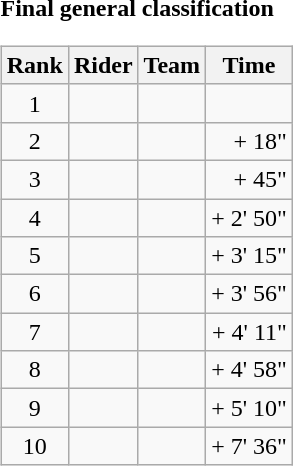<table>
<tr>
<td><strong>Final general classification</strong><br><table class="wikitable">
<tr>
<th scope="col">Rank</th>
<th scope="col">Rider</th>
<th scope="col">Team</th>
<th scope="col">Time</th>
</tr>
<tr>
<td style="text-align:center;">1</td>
<td></td>
<td></td>
<td style="text-align:right;"></td>
</tr>
<tr>
<td style="text-align:center;">2</td>
<td></td>
<td></td>
<td style="text-align:right;">+ 18"</td>
</tr>
<tr>
<td style="text-align:center;">3</td>
<td></td>
<td></td>
<td style="text-align:right;">+ 45"</td>
</tr>
<tr>
<td style="text-align:center;">4</td>
<td></td>
<td></td>
<td style="text-align:right;">+ 2' 50"</td>
</tr>
<tr>
<td style="text-align:center;">5</td>
<td></td>
<td></td>
<td style="text-align:right;">+ 3' 15"</td>
</tr>
<tr>
<td style="text-align:center;">6</td>
<td></td>
<td></td>
<td style="text-align:right;">+ 3' 56"</td>
</tr>
<tr>
<td style="text-align:center;">7</td>
<td></td>
<td></td>
<td style="text-align:right;">+ 4' 11"</td>
</tr>
<tr>
<td style="text-align:center;">8</td>
<td></td>
<td></td>
<td style="text-align:right;">+ 4' 58"</td>
</tr>
<tr>
<td style="text-align:center;">9</td>
<td></td>
<td></td>
<td style="text-align:right;">+ 5' 10"</td>
</tr>
<tr>
<td style="text-align:center;">10</td>
<td></td>
<td></td>
<td style="text-align:right;">+ 7' 36"</td>
</tr>
</table>
</td>
</tr>
</table>
